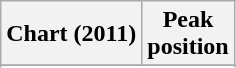<table class="wikitable sortable plainrowheaders" style="text-align:center;">
<tr>
<th scope="col">Chart (2011)</th>
<th scope="col">Peak<br>position</th>
</tr>
<tr>
</tr>
<tr>
</tr>
<tr>
</tr>
<tr>
</tr>
<tr>
</tr>
<tr>
</tr>
<tr>
</tr>
<tr>
</tr>
<tr>
</tr>
<tr>
</tr>
<tr>
</tr>
<tr>
</tr>
<tr>
</tr>
<tr>
</tr>
<tr>
</tr>
</table>
